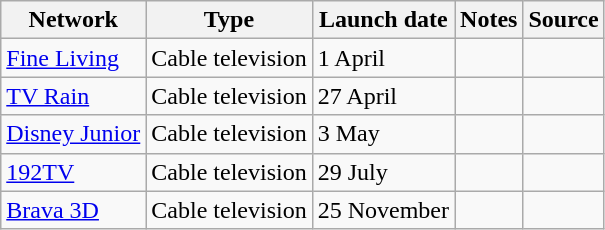<table class="wikitable sortable">
<tr>
<th>Network</th>
<th>Type</th>
<th>Launch date</th>
<th>Notes</th>
<th>Source</th>
</tr>
<tr>
<td><a href='#'>Fine Living</a></td>
<td>Cable television</td>
<td>1 April</td>
<td></td>
<td></td>
</tr>
<tr>
<td><a href='#'>TV Rain</a></td>
<td>Cable television</td>
<td>27 April</td>
<td></td>
<td></td>
</tr>
<tr>
<td><a href='#'>Disney Junior</a></td>
<td>Cable television</td>
<td>3 May</td>
<td></td>
<td></td>
</tr>
<tr>
<td><a href='#'>192TV</a></td>
<td>Cable television</td>
<td>29 July</td>
<td></td>
<td></td>
</tr>
<tr>
<td><a href='#'>Brava 3D</a></td>
<td>Cable television</td>
<td>25 November</td>
<td></td>
<td></td>
</tr>
</table>
